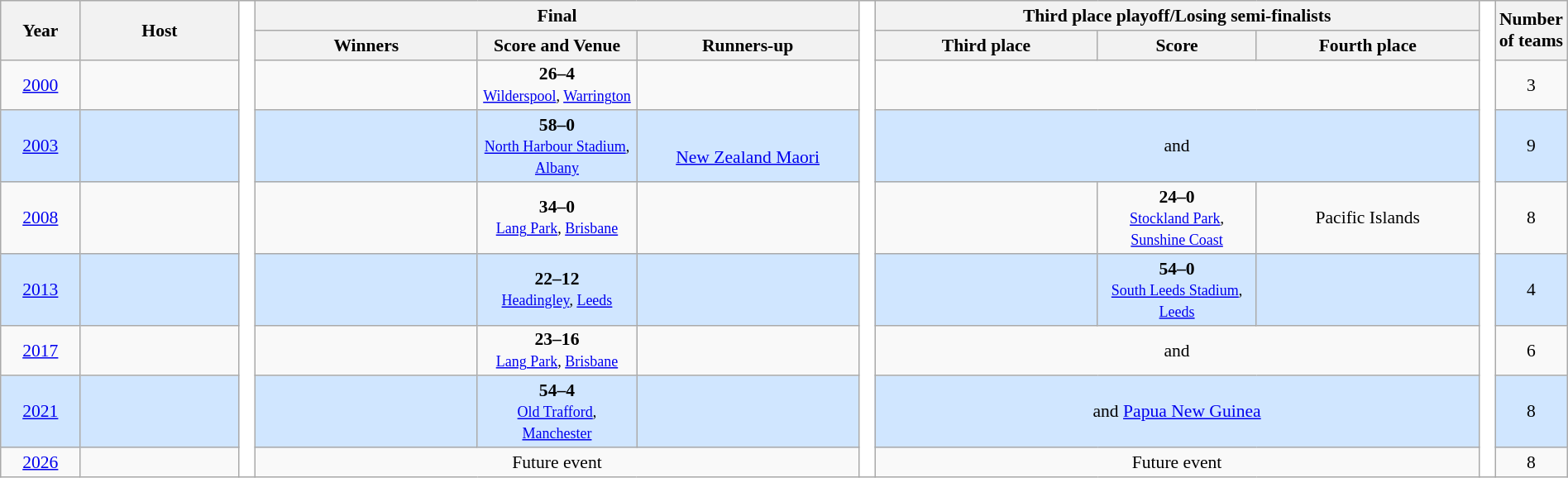<table class="wikitable" style="font-size: 90%; text-align: center; width: 100%;">
<tr>
<th rowspan="2" width="5%">Year</th>
<th rowspan="2" width="10%">Host</th>
<td width="1%" rowspan=9 style="background-color:#ffffff;"></td>
<th colspan="3">Final</th>
<td width="1%" rowspan=9 style="background-color:#ffffff;"></td>
<th colspan="3">Third place playoff/Losing semi-finalists</th>
<td width="1%" rowspan=9 style="background-color:#ffffff;"></td>
<th rowspan="2" width="4%">Number of teams</th>
</tr>
<tr>
<th width="14%">Winners</th>
<th width="10%">Score and Venue</th>
<th width="14%">Runners-up</th>
<th width="14%">Third place</th>
<th width="10%">Score</th>
<th width="14%">Fourth place</th>
</tr>
<tr>
<td><a href='#'>2000</a></td>
<td align=left></td>
<td><strong></strong></td>
<td><strong> 26–4 </strong> <br><small><a href='#'>Wilderspool</a>, <a href='#'>Warrington</a></small></td>
<td></td>
<td colspan=3></td>
<td>3</td>
</tr>
<tr style="background:#D0E6FF">
<td><a href='#'>2003</a></td>
<td align=left></td>
<td><strong></strong></td>
<td><strong> 58–0</strong> <br><small><a href='#'>North Harbour Stadium</a>, <a href='#'>Albany</a></small></td>
<td><br><a href='#'>New Zealand Maori</a></td>
<td colspan=3> and </td>
<td>9</td>
</tr>
<tr>
<td><a href='#'>2008</a></td>
<td align=left></td>
<td><strong></strong></td>
<td><strong> 34–0 </strong> <br><small><a href='#'>Lang Park</a>, <a href='#'>Brisbane</a></small></td>
<td></td>
<td></td>
<td><strong> 24–0 </strong> <br><small><a href='#'>Stockland Park</a>, <a href='#'>Sunshine Coast</a></small></td>
<td>Pacific Islands</td>
<td>8</td>
</tr>
<tr style="background:#D0E6FF">
<td><a href='#'>2013</a></td>
<td align=left></td>
<td><strong></strong></td>
<td><strong> 22–12 </strong> <br><small><a href='#'>Headingley</a>, <a href='#'>Leeds</a></small></td>
<td></td>
<td></td>
<td><strong> 54–0 </strong> <br><small><a href='#'>South Leeds Stadium</a>, <a href='#'>Leeds</a></small></td>
<td></td>
<td>4</td>
</tr>
<tr>
<td><a href='#'>2017</a></td>
<td align=left></td>
<td><strong></strong></td>
<td><strong> 23–16 </strong> <br><small><a href='#'>Lang Park</a>, <a href='#'>Brisbane</a></small></td>
<td></td>
<td colspan=3> and </td>
<td>6</td>
</tr>
<tr style="background:#D0E6FF">
<td><a href='#'>2021</a></td>
<td align=left></td>
<td><strong></strong></td>
<td><strong> 54–4 </strong><br><small><a href='#'>Old Trafford</a>, <a href='#'>Manchester</a></small></td>
<td></td>
<td colspan=3> and  <a href='#'>Papua New Guinea</a></td>
<td>8</td>
</tr>
<tr>
<td><a href='#'>2026</a></td>
<td align=left></td>
<td colspan=3>Future event</td>
<td colspan=3>Future event</td>
<td>8</td>
</tr>
</table>
